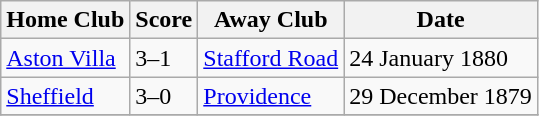<table class="wikitable">
<tr>
<th>Home Club</th>
<th>Score</th>
<th>Away Club</th>
<th>Date</th>
</tr>
<tr>
<td><a href='#'>Aston Villa</a></td>
<td>3–1</td>
<td><a href='#'>Stafford Road</a></td>
<td>24 January 1880</td>
</tr>
<tr>
<td><a href='#'>Sheffield</a></td>
<td>3–0</td>
<td><a href='#'>Providence</a></td>
<td>29 December 1879</td>
</tr>
<tr>
</tr>
</table>
